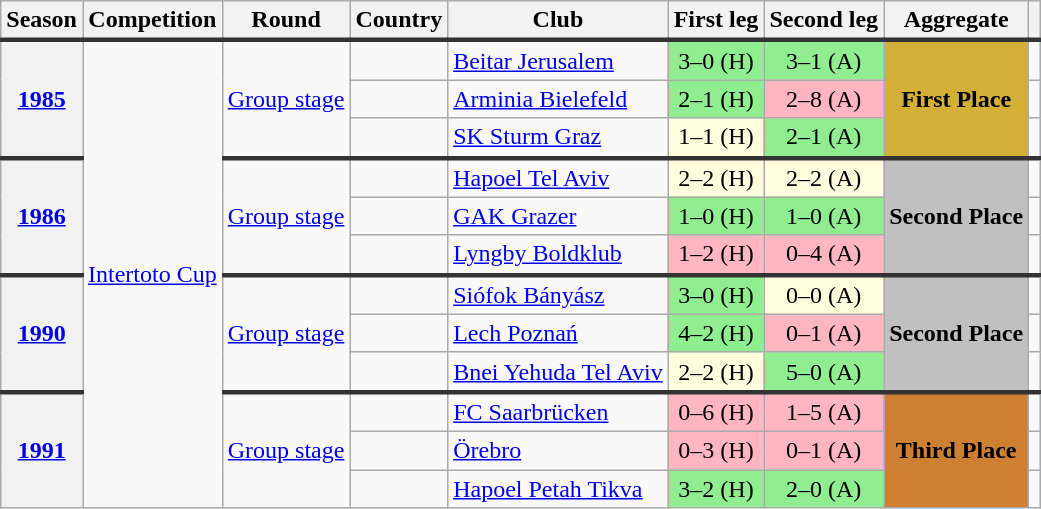<table class="wikitable" style="text-align:center;">
<tr>
<th>Season</th>
<th>Competition</th>
<th>Round</th>
<th>Country</th>
<th>Club</th>
<th>First leg</th>
<th>Second leg</th>
<th>Aggregate</th>
<th></th>
</tr>
<tr style="border-top: 3px solid #333333;">
<th rowspan=3><a href='#'>1985</a></th>
<td rowspan=12><a href='#'>Intertoto Cup</a></td>
<td rowspan=3><a href='#'>Group stage</a></td>
<td></td>
<td align=left><a href='#'>Beitar Jerusalem</a></td>
<td bgcolor=lightgreen>3–0 (H)</td>
<td bgcolor=lightgreen>3–1 (A)</td>
<td bgcolor=#D4AF37 rowspan=3><strong>First Place</strong></td>
<td></td>
</tr>
<tr>
<td></td>
<td align=left><a href='#'>Arminia Bielefeld</a></td>
<td bgcolor=lightgreen>2–1 (H)</td>
<td bgcolor=lightpink>2–8 (A)</td>
<td></td>
</tr>
<tr>
<td></td>
<td align=left><a href='#'>SK Sturm Graz</a></td>
<td bgcolor=lightyellow>1–1 (H)</td>
<td bgcolor=lightgreen>2–1 (A)</td>
</tr>
<tr style="border-top: 3px solid #333333;">
<th rowspan=3><a href='#'>1986</a></th>
<td rowspan=3><a href='#'>Group stage</a></td>
<td></td>
<td align=left><a href='#'>Hapoel Tel Aviv</a></td>
<td bgcolor=lightyellow>2–2 (H)</td>
<td bgcolor=lightyellow>2–2 (A)</td>
<td bgcolor=#C0C0C0 rowspan=3><strong>Second Place</strong></td>
<td></td>
</tr>
<tr>
<td></td>
<td align=left><a href='#'>GAK Grazer</a></td>
<td bgcolor=lightgreen>1–0 (H)</td>
<td bgcolor=lightgreen>1–0 (A)</td>
<td></td>
</tr>
<tr>
<td></td>
<td align=left><a href='#'>Lyngby Boldklub</a></td>
<td bgcolor=lightpink>1–2 (H)</td>
<td bgcolor=lightpink>0–4 (A)</td>
</tr>
<tr style="border-top: 3px solid #333333;">
<th rowspan=3><a href='#'>1990</a></th>
<td rowspan=3><a href='#'>Group stage</a></td>
<td></td>
<td align=left><a href='#'>Siófok Bányász</a></td>
<td bgcolor=lightgreen>3–0 (H)</td>
<td bgcolor=lightyellow>0–0 (A)</td>
<td bgcolor=#C0C0C0 rowspan=3><strong>Second Place</strong></td>
<td></td>
</tr>
<tr>
<td></td>
<td align=left><a href='#'>Lech Poznań</a></td>
<td bgcolor=lightgreen>4–2 (H)</td>
<td bgcolor=lightpink>0–1 (A)</td>
<td></td>
</tr>
<tr>
<td></td>
<td align=left><a href='#'>Bnei Yehuda Tel Aviv</a></td>
<td bgcolor=lightyellow>2–2 (H)</td>
<td bgcolor=lightgreen>5–0 (A)</td>
</tr>
<tr style="border-top: 3px solid #333333;">
<th rowspan=3><a href='#'>1991</a></th>
<td rowspan=3><a href='#'>Group stage</a></td>
<td></td>
<td align=left><a href='#'>FC Saarbrücken</a></td>
<td bgcolor=lightpink>0–6 (H)</td>
<td bgcolor=lightpink>1–5 (A)</td>
<td bgcolor=#CD7F32 rowspan=3><strong>Third Place</strong></td>
<td></td>
</tr>
<tr>
<td></td>
<td align=left><a href='#'>Örebro</a></td>
<td bgcolor=lightpink>0–3 (H)</td>
<td bgcolor=lightpink>0–1 (A)</td>
<td></td>
</tr>
<tr>
<td></td>
<td align=left><a href='#'>Hapoel Petah Tikva</a></td>
<td bgcolor=lightgreen>3–2 (H)</td>
<td bgcolor=lightgreen>2–0 (A)</td>
<td></td>
</tr>
</table>
